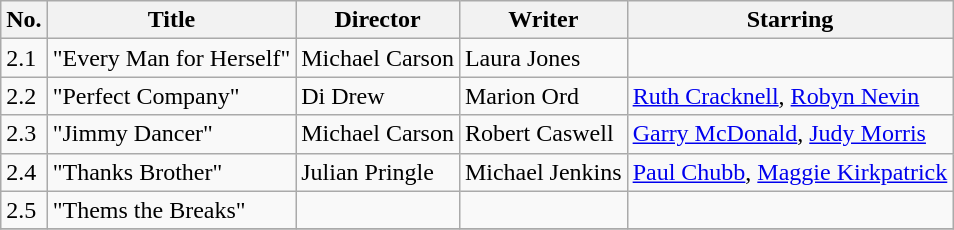<table class="wikitable">
<tr>
<th>No.</th>
<th>Title</th>
<th>Director</th>
<th>Writer</th>
<th>Starring</th>
</tr>
<tr>
<td>2.1</td>
<td>"Every Man for Herself"</td>
<td>Michael Carson</td>
<td>Laura Jones</td>
<td></td>
</tr>
<tr>
<td>2.2</td>
<td>"Perfect Company"</td>
<td>Di Drew</td>
<td>Marion Ord</td>
<td><a href='#'>Ruth Cracknell</a>, <a href='#'>Robyn Nevin</a></td>
</tr>
<tr>
<td>2.3</td>
<td>"Jimmy Dancer"</td>
<td>Michael Carson</td>
<td>Robert Caswell</td>
<td><a href='#'>Garry McDonald</a>, <a href='#'>Judy Morris</a></td>
</tr>
<tr>
<td>2.4</td>
<td>"Thanks Brother"</td>
<td>Julian Pringle</td>
<td>Michael Jenkins</td>
<td><a href='#'>Paul Chubb</a>, <a href='#'>Maggie Kirkpatrick</a></td>
</tr>
<tr>
<td>2.5</td>
<td>"Thems the Breaks"</td>
<td></td>
<td></td>
<td></td>
</tr>
<tr>
</tr>
</table>
